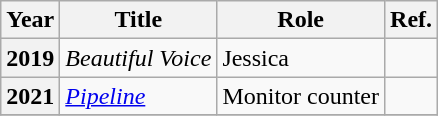<table class="wikitable sortable plainrowheaders">
<tr>
<th>Year</th>
<th>Title</th>
<th>Role</th>
<th class="unsortable">Ref.</th>
</tr>
<tr>
<th scope="row">2019</th>
<td><em>Beautiful Voice</em></td>
<td>Jessica</td>
<td align=center></td>
</tr>
<tr>
<th scope="row">2021</th>
<td><em><a href='#'>Pipeline</a></em></td>
<td>Monitor counter</td>
<td align=center></td>
</tr>
<tr>
</tr>
</table>
